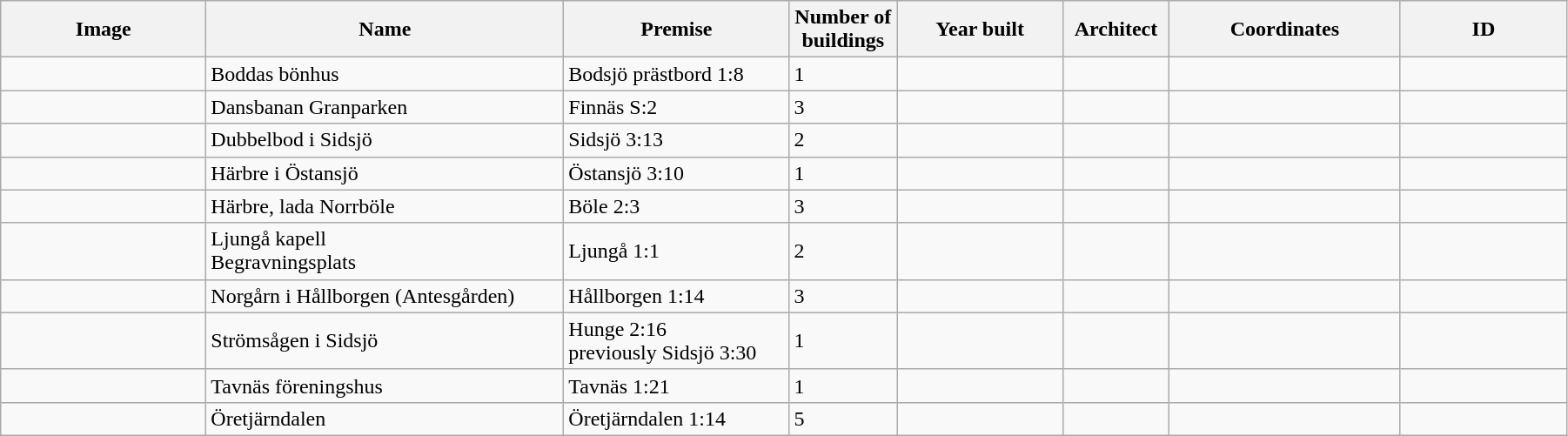<table class="wikitable" width="95%">
<tr>
<th width="150">Image</th>
<th>Name</th>
<th>Premise</th>
<th width="75">Number of<br>buildings</th>
<th width="120">Year built</th>
<th>Architect</th>
<th width="170">Coordinates</th>
<th width="120">ID</th>
</tr>
<tr>
<td></td>
<td>Boddas bönhus</td>
<td>Bodsjö prästbord 1:8</td>
<td>1</td>
<td></td>
<td></td>
<td></td>
<td></td>
</tr>
<tr>
<td></td>
<td>Dansbanan Granparken</td>
<td>Finnäs S:2</td>
<td>3</td>
<td></td>
<td></td>
<td></td>
<td></td>
</tr>
<tr>
<td></td>
<td Sidsjö dubbelbod>Dubbelbod i Sidsjö</td>
<td>Sidsjö 3:13</td>
<td>2</td>
<td></td>
<td></td>
<td></td>
<td></td>
</tr>
<tr>
<td></td>
<td Östansjö härbre>Härbre i Östansjö</td>
<td>Östansjö 3:10</td>
<td>1</td>
<td></td>
<td></td>
<td></td>
<td></td>
</tr>
<tr>
<td></td>
<td Norrböle härbre>Härbre, lada Norrböle</td>
<td>Böle 2:3</td>
<td>3</td>
<td></td>
<td></td>
<td></td>
<td></td>
</tr>
<tr>
<td></td>
<td>Ljungå kapell<br>Begravningsplats</td>
<td>Ljungå 1:1</td>
<td>2</td>
<td></td>
<td></td>
<td></td>
<td></td>
</tr>
<tr>
<td></td>
<td Antesgården>Norgårn i Hållborgen (Antesgården)</td>
<td>Hållborgen 1:14</td>
<td>3</td>
<td></td>
<td></td>
<td></td>
<td></td>
</tr>
<tr>
<td></td>
<td>Strömsågen i Sidsjö</td>
<td>Hunge 2:16<br>previously Sidsjö 3:30</td>
<td>1</td>
<td></td>
<td></td>
<td></td>
<td></td>
</tr>
<tr>
<td></td>
<td>Tavnäs föreningshus</td>
<td>Tavnäs 1:21</td>
<td>1</td>
<td></td>
<td></td>
<td></td>
<td></td>
</tr>
<tr>
<td></td>
<td>Öretjärndalen</td>
<td>Öretjärndalen 1:14</td>
<td>5</td>
<td></td>
<td></td>
<td></td>
<td></td>
</tr>
</table>
